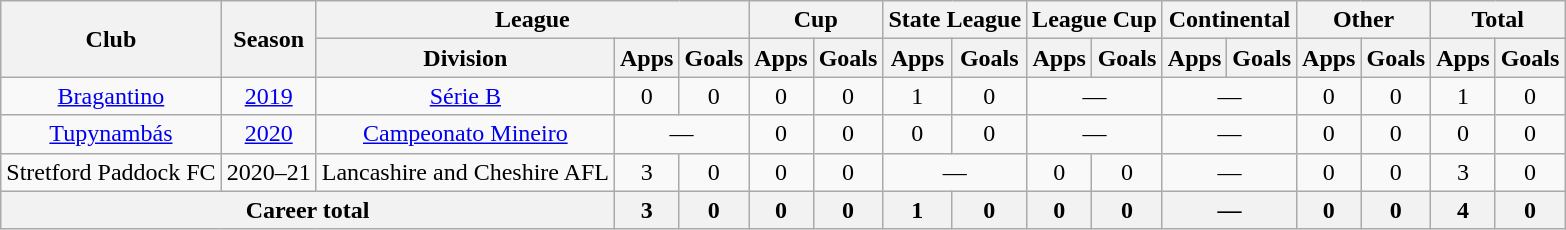<table class="wikitable" style="text-align:center">
<tr>
<th rowspan="2">Club</th>
<th rowspan="2">Season</th>
<th colspan="3">League</th>
<th colspan="2">Cup</th>
<th colspan="2">State League</th>
<th colspan="2">League Cup</th>
<th colspan="2">Continental</th>
<th colspan="2">Other</th>
<th colspan="2">Total</th>
</tr>
<tr>
<th>Division</th>
<th>Apps</th>
<th>Goals</th>
<th>Apps</th>
<th>Goals</th>
<th>Apps</th>
<th>Goals</th>
<th>Apps</th>
<th>Goals</th>
<th>Apps</th>
<th>Goals</th>
<th>Apps</th>
<th>Goals</th>
<th>Apps</th>
<th>Goals</th>
</tr>
<tr>
<td><a href='#'>Bragantino</a></td>
<td><a href='#'>2019</a></td>
<td><a href='#'>Série B</a></td>
<td>0</td>
<td>0</td>
<td>0</td>
<td>0</td>
<td>1</td>
<td>0</td>
<td colspan="2">—</td>
<td colspan="2">—</td>
<td>0</td>
<td>0</td>
<td>1</td>
<td>0</td>
</tr>
<tr>
<td><a href='#'>Tupynambás</a></td>
<td><a href='#'>2020</a></td>
<td><a href='#'>Campeonato Mineiro</a></td>
<td colspan="2">—</td>
<td>0</td>
<td>0</td>
<td>0</td>
<td>0</td>
<td colspan="2">—</td>
<td colspan="2">—</td>
<td>0</td>
<td>0</td>
<td>0</td>
<td>0</td>
</tr>
<tr>
<td>Stretford Paddock FC</td>
<td>2020–21</td>
<td>Lancashire and Cheshire AFL</td>
<td>3</td>
<td>0</td>
<td>0</td>
<td>0</td>
<td colspan="2">—</td>
<td>0</td>
<td>0</td>
<td colspan="2">—</td>
<td>0</td>
<td>0</td>
<td>3</td>
<td>0</td>
</tr>
<tr>
<th colspan="3">Career total</th>
<th>3</th>
<th>0</th>
<th>0</th>
<th>0</th>
<th>1</th>
<th>0</th>
<th>0</th>
<th>0</th>
<th colspan="2">—</th>
<th>0</th>
<th>0</th>
<th>4</th>
<th>0</th>
</tr>
</table>
